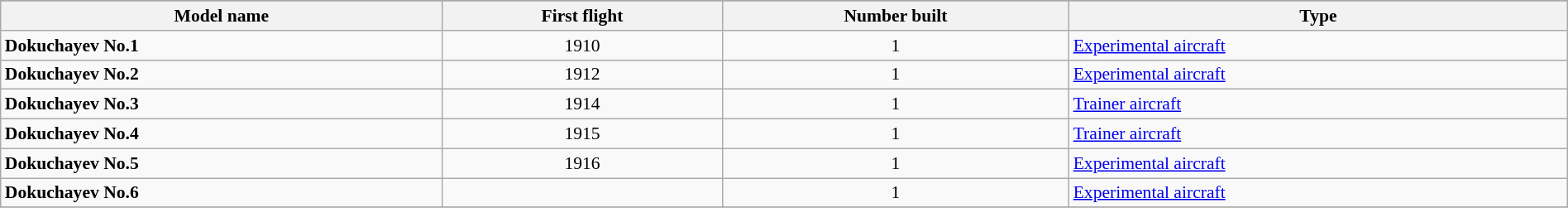<table class="wikitable" width="100%" align=center style="font-size:90%;">
<tr>
</tr>
<tr style="background:#efefef;">
<th>Model name</th>
<th>First flight</th>
<th>Number built</th>
<th>Type</th>
</tr>
<tr>
<td align=left><strong>Dokuchayev No.1</strong></td>
<td align=center>1910</td>
<td align=center>1</td>
<td align=left><a href='#'>Experimental aircraft</a></td>
</tr>
<tr>
<td align=left><strong>Dokuchayev No.2</strong></td>
<td align=center>1912</td>
<td align=center>1</td>
<td align=left><a href='#'>Experimental aircraft</a></td>
</tr>
<tr>
<td align=left><strong>Dokuchayev No.3</strong></td>
<td align=center>1914</td>
<td align=center>1</td>
<td align=left><a href='#'>Trainer aircraft</a></td>
</tr>
<tr>
<td align=left><strong>Dokuchayev No.4</strong></td>
<td align=center>1915</td>
<td align=center>1</td>
<td align=left><a href='#'>Trainer aircraft</a></td>
</tr>
<tr>
<td align=left><strong>Dokuchayev No.5</strong></td>
<td align=center>1916</td>
<td align=center>1</td>
<td align=left><a href='#'>Experimental aircraft</a></td>
</tr>
<tr>
<td align=left><strong>Dokuchayev No.6</strong></td>
<td align=center></td>
<td align=center>1</td>
<td align=left><a href='#'>Experimental aircraft</a></td>
</tr>
<tr>
</tr>
</table>
